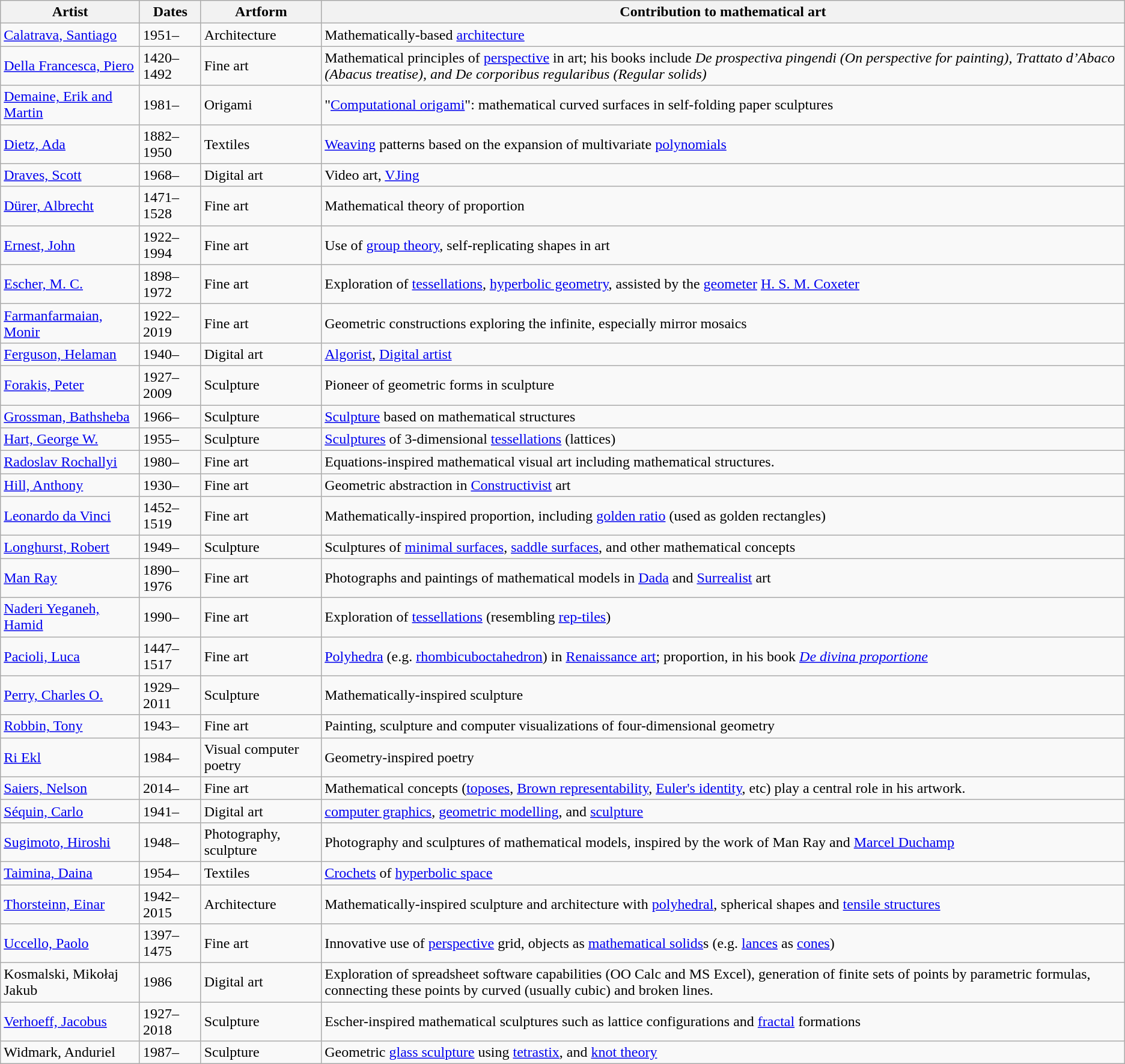<table class="wikitable sortable">
<tr>
<th>Artist</th>
<th>Dates</th>
<th>Artform</th>
<th>Contribution to mathematical art<br></th>
</tr>
<tr>
<td><a href='#'>Calatrava, Santiago</a></td>
<td>1951–</td>
<td>Architecture</td>
<td>Mathematically-based <a href='#'>architecture</a><br></td>
</tr>
<tr>
<td><a href='#'>Della Francesca, Piero</a></td>
<td>1420–1492</td>
<td>Fine art</td>
<td>Mathematical principles of <a href='#'>perspective</a> in art; his books include <em>De prospectiva pingendi (On perspective for painting), Trattato d’Abaco (Abacus treatise), and De corporibus regularibus (Regular solids)</em></td>
</tr>
<tr>
<td><a href='#'>Demaine, Erik and Martin</a></td>
<td>1981–</td>
<td>Origami</td>
<td>"<a href='#'>Computational origami</a>": mathematical curved surfaces in self-folding paper sculptures</td>
</tr>
<tr>
<td><a href='#'>Dietz, Ada</a></td>
<td>1882–1950</td>
<td>Textiles</td>
<td><a href='#'>Weaving</a> patterns based on the expansion of multivariate <a href='#'>polynomials</a></td>
</tr>
<tr>
<td><a href='#'>Draves, Scott</a></td>
<td>1968–</td>
<td>Digital art</td>
<td>Video art, <a href='#'>VJing</a></td>
</tr>
<tr>
<td><a href='#'>Dürer, Albrecht</a></td>
<td>1471–1528</td>
<td>Fine art</td>
<td>Mathematical theory of proportion</td>
</tr>
<tr>
<td><a href='#'>Ernest, John</a></td>
<td>1922–1994</td>
<td>Fine art</td>
<td>Use of <a href='#'>group theory</a>, self-replicating shapes in art</td>
</tr>
<tr>
<td><a href='#'>Escher, M. C.</a></td>
<td>1898–1972</td>
<td>Fine art</td>
<td>Exploration of <a href='#'>tessellations</a>, <a href='#'>hyperbolic geometry</a>, assisted by the <a href='#'>geometer</a> <a href='#'>H. S. M. Coxeter</a></td>
</tr>
<tr>
<td><a href='#'>Farmanfarmaian, Monir</a></td>
<td>1922–2019</td>
<td>Fine art</td>
<td>Geometric constructions exploring the infinite, especially mirror mosaics</td>
</tr>
<tr>
<td><a href='#'>Ferguson, Helaman</a></td>
<td>1940–</td>
<td>Digital art</td>
<td><a href='#'>Algorist</a>, <a href='#'>Digital artist</a><br></td>
</tr>
<tr>
<td><a href='#'>Forakis, Peter</a></td>
<td>1927–2009</td>
<td>Sculpture</td>
<td>Pioneer of geometric forms in sculpture<br></td>
</tr>
<tr>
<td><a href='#'>Grossman, Bathsheba</a></td>
<td>1966–</td>
<td>Sculpture</td>
<td><a href='#'>Sculpture</a> based on mathematical structures</td>
</tr>
<tr>
<td><a href='#'>Hart, George W.</a></td>
<td>1955–</td>
<td>Sculpture</td>
<td><a href='#'>Sculptures</a> of 3-dimensional <a href='#'>tessellations</a> (lattices)</td>
</tr>
<tr>
<td><a href='#'>Radoslav Rochallyi</a></td>
<td>1980–</td>
<td>Fine art</td>
<td>Equations-inspired mathematical visual art including mathematical structures.</td>
</tr>
<tr>
<td><a href='#'>Hill, Anthony</a></td>
<td>1930–</td>
<td>Fine art</td>
<td>Geometric abstraction in <a href='#'>Constructivist</a> art</td>
</tr>
<tr>
<td><a href='#'>Leonardo da Vinci</a></td>
<td>1452–1519</td>
<td>Fine art</td>
<td>Mathematically-inspired proportion, including <a href='#'>golden ratio</a> (used as golden rectangles)</td>
</tr>
<tr>
<td><a href='#'>Longhurst, Robert</a></td>
<td>1949–</td>
<td>Sculpture</td>
<td>Sculptures of <a href='#'>minimal surfaces</a>, <a href='#'>saddle surfaces</a>, and other mathematical concepts</td>
</tr>
<tr>
<td><a href='#'>Man Ray</a></td>
<td>1890–1976</td>
<td>Fine art</td>
<td>Photographs and paintings of mathematical models in <a href='#'>Dada</a> and <a href='#'>Surrealist</a> art</td>
</tr>
<tr>
<td><a href='#'>Naderi Yeganeh, Hamid</a></td>
<td>1990–</td>
<td>Fine art</td>
<td>Exploration of <a href='#'>tessellations</a> (resembling <a href='#'>rep-tiles</a>)</td>
</tr>
<tr>
<td><a href='#'>Pacioli, Luca</a></td>
<td>1447–1517</td>
<td>Fine art</td>
<td><a href='#'>Polyhedra</a> (e.g. <a href='#'>rhombicuboctahedron</a>) in <a href='#'>Renaissance art</a>; proportion, in his book <em><a href='#'>De divina proportione</a></em></td>
</tr>
<tr>
<td><a href='#'>Perry, Charles O.</a></td>
<td>1929–2011</td>
<td>Sculpture</td>
<td>Mathematically-inspired sculpture</td>
</tr>
<tr>
<td><a href='#'>Robbin, Tony</a></td>
<td>1943–</td>
<td>Fine art</td>
<td>Painting, sculpture and computer visualizations of four-dimensional geometry<br></td>
</tr>
<tr>
<td><a href='#'>Ri Ekl</a></td>
<td>1984–</td>
<td>Visual computer poetry</td>
<td>Geometry-inspired poetry </td>
</tr>
<tr>
<td><a href='#'>Saiers, Nelson</a></td>
<td>2014–</td>
<td>Fine art</td>
<td>Mathematical concepts (<a href='#'>toposes</a>, <a href='#'>Brown representability</a>, <a href='#'>Euler's identity</a>, etc) play a central role in his artwork.</td>
</tr>
<tr>
<td><a href='#'>Séquin, Carlo</a></td>
<td>1941–</td>
<td>Digital art</td>
<td><a href='#'>computer graphics</a>, <a href='#'>geometric modelling</a>, and <a href='#'>sculpture</a></td>
</tr>
<tr>
<td><a href='#'>Sugimoto, Hiroshi</a></td>
<td>1948–</td>
<td>Photography,<br>sculpture</td>
<td>Photography and sculptures of mathematical models, inspired by the work of Man Ray  and <a href='#'>Marcel Duchamp</a></td>
</tr>
<tr>
<td><a href='#'>Taimina, Daina</a></td>
<td>1954–</td>
<td>Textiles</td>
<td><a href='#'>Crochets</a> of <a href='#'>hyperbolic space</a></td>
</tr>
<tr>
<td><a href='#'>Thorsteinn, Einar</a></td>
<td>1942–2015</td>
<td>Architecture</td>
<td>Mathematically-inspired sculpture and architecture with <a href='#'>polyhedral</a>, spherical shapes and <a href='#'>tensile structures</a>  </td>
</tr>
<tr>
<td><a href='#'>Uccello, Paolo</a></td>
<td>1397–1475</td>
<td>Fine art</td>
<td>Innovative use of <a href='#'>perspective</a> grid, objects as <a href='#'>mathematical solids</a>s (e.g. <a href='#'>lances</a> as <a href='#'>cones</a>)</td>
</tr>
<tr>
<td [Mikołaj Jakub Kosmalski>Kosmalski, Mikołaj Jakub</td>
<td>1986</td>
<td>Digital art</td>
<td>Exploration of spreadsheet software capabilities (OO Calc and MS Excel), generation of finite sets of points by parametric formulas, connecting these points by curved (usually cubic) and broken lines.</td>
</tr>
<tr>
<td><a href='#'>Verhoeff, Jacobus</a></td>
<td>1927–2018</td>
<td>Sculpture</td>
<td>Escher-inspired mathematical sculptures such as lattice configurations and <a href='#'>fractal</a> formations</td>
</tr>
<tr>
<td [Anduriel Widmark>Widmark, Anduriel</td>
<td>1987–</td>
<td>Sculpture</td>
<td>Geometric <a href='#'>glass sculpture</a> using <a href='#'>tetrastix</a>, and <a href='#'>knot theory</a></td>
</tr>
</table>
